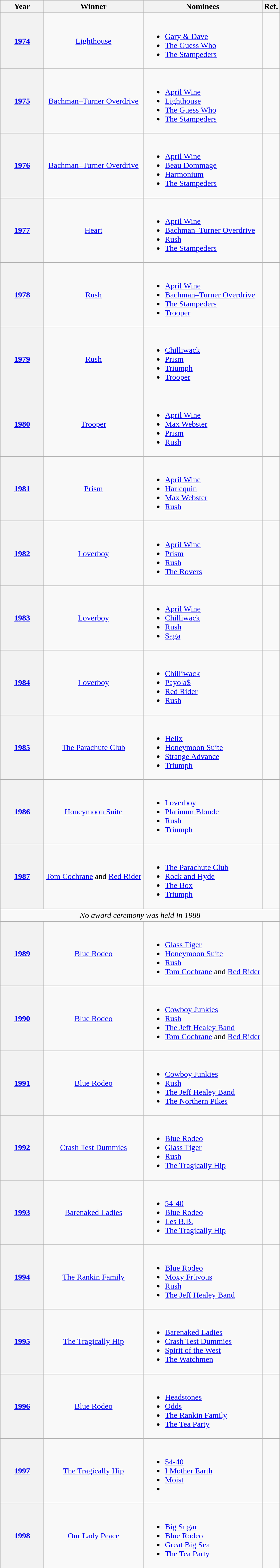<table class="wikitable sortable">
<tr>
<th scope="col" style="width:5em;">Year</th>
<th scope="col">Winner</th>
<th scope="col">Nominees</th>
<th scope="col" class="unsortable">Ref.</th>
</tr>
<tr>
<th scope="row" align="center"><a href='#'>1974</a></th>
<td align="center"><a href='#'>Lighthouse</a></td>
<td><br><ul><li><a href='#'>Gary & Dave</a></li><li><a href='#'>The Guess Who</a></li><li><a href='#'>The Stampeders</a></li></ul></td>
<td align="center"></td>
</tr>
<tr>
<th scope="row" align="center"><a href='#'>1975</a></th>
<td align="center"><a href='#'>Bachman–Turner Overdrive</a></td>
<td><br><ul><li><a href='#'>April Wine</a></li><li><a href='#'>Lighthouse</a></li><li><a href='#'>The Guess Who</a></li><li><a href='#'>The Stampeders</a></li></ul></td>
<td align="center"></td>
</tr>
<tr>
<th scope="row" align="center"><a href='#'>1976</a></th>
<td align="center"><a href='#'>Bachman–Turner Overdrive</a></td>
<td><br><ul><li><a href='#'>April Wine</a></li><li><a href='#'>Beau Dommage</a></li><li><a href='#'>Harmonium</a></li><li><a href='#'>The Stampeders</a></li></ul></td>
<td align="center"></td>
</tr>
<tr>
<th scope="row" align="center"><a href='#'>1977</a></th>
<td align="center"><a href='#'>Heart</a></td>
<td><br><ul><li><a href='#'>April Wine</a></li><li><a href='#'>Bachman–Turner Overdrive</a></li><li><a href='#'>Rush</a></li><li><a href='#'>The Stampeders</a></li></ul></td>
<td align="center"></td>
</tr>
<tr>
<th scope="row" align="center"><a href='#'>1978</a></th>
<td align="center"><a href='#'>Rush</a></td>
<td><br><ul><li><a href='#'>April Wine</a></li><li><a href='#'>Bachman–Turner Overdrive</a></li><li><a href='#'>The Stampeders</a></li><li><a href='#'>Trooper</a></li></ul></td>
<td align="center"></td>
</tr>
<tr>
<th scope="row" align="center"><a href='#'>1979</a></th>
<td align="center"><a href='#'>Rush</a></td>
<td><br><ul><li><a href='#'>Chilliwack</a></li><li><a href='#'>Prism</a></li><li><a href='#'>Triumph</a></li><li><a href='#'>Trooper</a></li></ul></td>
<td align="center"></td>
</tr>
<tr>
<th scope="row" align="center"><a href='#'>1980</a></th>
<td align="center"><a href='#'>Trooper</a></td>
<td><br><ul><li><a href='#'>April Wine</a></li><li><a href='#'>Max Webster</a></li><li><a href='#'>Prism</a></li><li><a href='#'>Rush</a></li></ul></td>
<td align="center"></td>
</tr>
<tr>
<th scope="row" align="center"><a href='#'>1981</a></th>
<td align="center"><a href='#'>Prism</a></td>
<td><br><ul><li><a href='#'>April Wine</a></li><li><a href='#'>Harlequin</a></li><li><a href='#'>Max Webster</a></li><li><a href='#'>Rush</a></li></ul></td>
<td align="center"></td>
</tr>
<tr>
<th scope="row" align="center"><a href='#'>1982</a></th>
<td align="center"><a href='#'>Loverboy</a></td>
<td><br><ul><li><a href='#'>April Wine</a></li><li><a href='#'>Prism</a></li><li><a href='#'>Rush</a></li><li><a href='#'>The Rovers</a></li></ul></td>
<td align="center"></td>
</tr>
<tr>
<th scope="row" align="center"><a href='#'>1983</a></th>
<td align="center"><a href='#'>Loverboy</a></td>
<td><br><ul><li><a href='#'>April Wine</a></li><li><a href='#'>Chilliwack</a></li><li><a href='#'>Rush</a></li><li><a href='#'>Saga</a></li></ul></td>
<td align="center"></td>
</tr>
<tr>
<th scope="row" align="center"><a href='#'>1984</a></th>
<td align="center"><a href='#'>Loverboy</a></td>
<td><br><ul><li><a href='#'>Chilliwack</a></li><li><a href='#'>Payola$</a></li><li><a href='#'>Red Rider</a></li><li><a href='#'>Rush</a></li></ul></td>
<td align="center"></td>
</tr>
<tr>
<th scope="row" align="center"><a href='#'>1985</a></th>
<td align="center"><a href='#'>The Parachute Club</a></td>
<td><br><ul><li><a href='#'>Helix</a></li><li><a href='#'>Honeymoon Suite</a></li><li><a href='#'>Strange Advance</a></li><li><a href='#'>Triumph</a></li></ul></td>
<td align="center"></td>
</tr>
<tr>
<th scope="row" align="center"><a href='#'>1986</a></th>
<td align="center"><a href='#'>Honeymoon Suite</a></td>
<td><br><ul><li><a href='#'>Loverboy</a></li><li><a href='#'>Platinum Blonde</a></li><li><a href='#'>Rush</a></li><li><a href='#'>Triumph</a></li></ul></td>
<td align="center"></td>
</tr>
<tr>
<th scope="row" align="center"><a href='#'>1987</a></th>
<td align="center"><a href='#'>Tom Cochrane</a> and <a href='#'>Red Rider</a></td>
<td><br><ul><li><a href='#'>The Parachute Club</a></li><li><a href='#'>Rock and Hyde</a></li><li><a href='#'>The Box</a></li><li><a href='#'>Triumph</a></li></ul></td>
<td align="center"></td>
</tr>
<tr>
<td align="center" colspan="4"><em>No award ceremony was held in 1988</em></td>
</tr>
<tr>
<th scope="row" align="center"><a href='#'>1989</a></th>
<td align="center"><a href='#'>Blue Rodeo</a></td>
<td><br><ul><li><a href='#'>Glass Tiger</a></li><li><a href='#'>Honeymoon Suite</a></li><li><a href='#'>Rush</a></li><li><a href='#'>Tom Cochrane</a> and <a href='#'>Red Rider</a></li></ul></td>
<td align="center"></td>
</tr>
<tr>
<th scope="row" align="center"><a href='#'>1990</a></th>
<td align="center"><a href='#'>Blue Rodeo</a></td>
<td><br><ul><li><a href='#'>Cowboy Junkies</a></li><li><a href='#'>Rush</a></li><li><a href='#'>The Jeff Healey Band</a></li><li><a href='#'>Tom Cochrane</a> and <a href='#'>Red Rider</a></li></ul></td>
<td align="center"></td>
</tr>
<tr>
<th scope="row" align="center"><a href='#'>1991</a></th>
<td align="center"><a href='#'>Blue Rodeo</a></td>
<td><br><ul><li><a href='#'>Cowboy Junkies</a></li><li><a href='#'>Rush</a></li><li><a href='#'>The Jeff Healey Band</a></li><li><a href='#'>The Northern Pikes</a></li></ul></td>
<td align="center"></td>
</tr>
<tr>
<th scope="row" align="center"><a href='#'>1992</a></th>
<td align="center"><a href='#'>Crash Test Dummies</a></td>
<td><br><ul><li><a href='#'>Blue Rodeo</a></li><li><a href='#'>Glass Tiger</a></li><li><a href='#'>Rush</a></li><li><a href='#'>The Tragically Hip</a></li></ul></td>
<td align="center"></td>
</tr>
<tr>
<th scope="row" align="center"><a href='#'>1993</a></th>
<td align="center"><a href='#'>Barenaked Ladies</a></td>
<td><br><ul><li><a href='#'>54-40</a></li><li><a href='#'>Blue Rodeo</a></li><li><a href='#'>Les B.B.</a></li><li><a href='#'>The Tragically Hip</a></li></ul></td>
<td align="center"></td>
</tr>
<tr>
<th scope="row" align="center"><a href='#'>1994</a></th>
<td align="center"><a href='#'>The Rankin Family</a></td>
<td><br><ul><li><a href='#'>Blue Rodeo</a></li><li><a href='#'>Moxy Früvous</a></li><li><a href='#'>Rush</a></li><li><a href='#'>The Jeff Healey Band</a></li></ul></td>
<td align="center"></td>
</tr>
<tr>
<th scope="row" align="center"><a href='#'>1995</a></th>
<td align="center"><a href='#'>The Tragically Hip</a></td>
<td><br><ul><li><a href='#'>Barenaked Ladies</a></li><li><a href='#'>Crash Test Dummies</a></li><li><a href='#'>Spirit of the West</a></li><li><a href='#'>The Watchmen</a></li></ul></td>
<td align="center"></td>
</tr>
<tr>
<th scope="row" align="center"><a href='#'>1996</a></th>
<td align="center"><a href='#'>Blue Rodeo</a></td>
<td><br><ul><li><a href='#'>Headstones</a></li><li><a href='#'>Odds</a></li><li><a href='#'>The Rankin Family</a></li><li><a href='#'>The Tea Party</a></li></ul></td>
<td align="center"></td>
</tr>
<tr>
<th scope="row" align="center"><a href='#'>1997</a></th>
<td align="center"><a href='#'>The Tragically Hip</a></td>
<td><br><ul><li><a href='#'>54-40</a></li><li><a href='#'>I Mother Earth</a></li><li><a href='#'>Moist</a></li><li></li></ul></td>
<td align="center"></td>
</tr>
<tr>
<th scope="row" align="center"><a href='#'>1998</a></th>
<td align="center"><a href='#'>Our Lady Peace</a></td>
<td><br><ul><li><a href='#'>Big Sugar</a></li><li><a href='#'>Blue Rodeo</a></li><li><a href='#'>Great Big Sea</a></li><li><a href='#'>The Tea Party</a></li></ul></td>
<td align="center"></td>
</tr>
</table>
